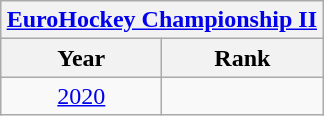<table class="wikitable" style="text-align: center;font-size:100%;">
<tr>
<th colspan=2><a href='#'> EuroHockey Championship II</a></th>
</tr>
<tr>
<th width=100>Year</th>
<th width=100>Rank</th>
</tr>
<tr>
<td> <a href='#'>2020</a></td>
<td></td>
</tr>
</table>
